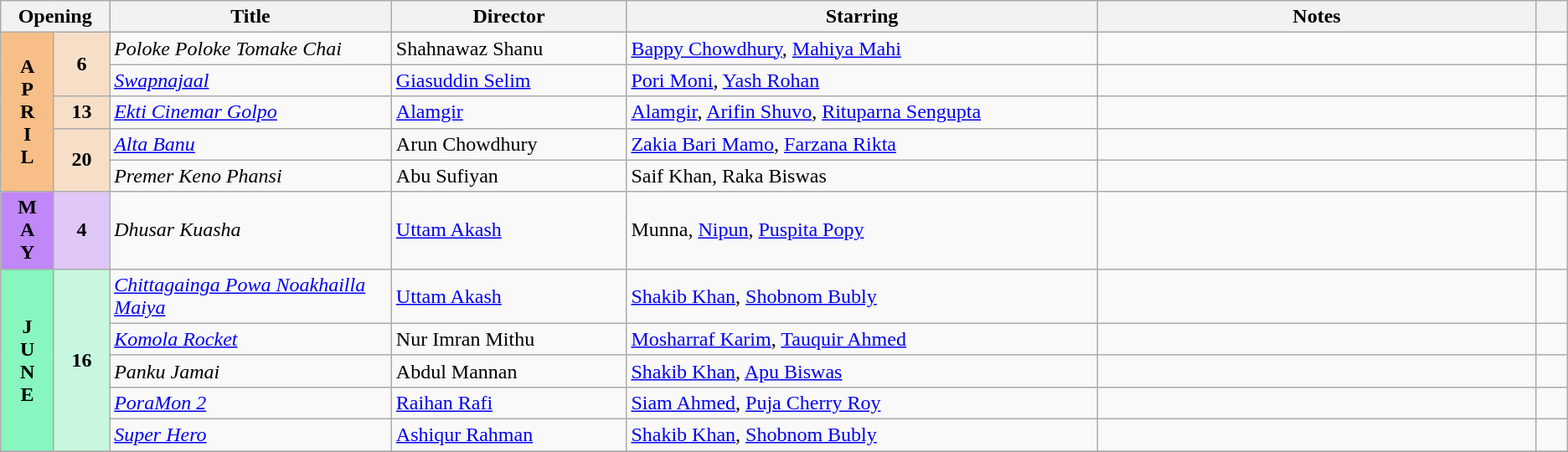<table class="wikitable sortable">
<tr>
<th colspan="2">Opening</th>
<th style="width:18%;">Title</th>
<th style="width:15%;">Director</th>
<th>Starring</th>
<th style="width:28%;">Notes</th>
<th style="width:2%;"></th>
</tr>
<tr>
<th rowspan="5" style="text-align:center; background:#f7bf87">A<br>P<br>R<br>I<br>L</th>
<td rowspan="2" style="text-align:center; background:#f7dfc7"><strong>6</strong></td>
<td><em>Poloke Poloke Tomake Chai</em></td>
<td>Shahnawaz Shanu</td>
<td><a href='#'>Bappy Chowdhury</a>, <a href='#'>Mahiya Mahi</a></td>
<td></td>
<td></td>
</tr>
<tr>
<td><em><a href='#'>Swapnajaal</a></em></td>
<td><a href='#'>Giasuddin Selim</a></td>
<td><a href='#'>Pori Moni</a>, <a href='#'>Yash Rohan</a></td>
<td></td>
<td></td>
</tr>
<tr>
<td style="text-align:center; background:#f7dfc7"><strong>13</strong></td>
<td><em><a href='#'>Ekti Cinemar Golpo</a></em></td>
<td><a href='#'>Alamgir</a></td>
<td><a href='#'>Alamgir</a>, <a href='#'>Arifin Shuvo</a>, <a href='#'>Rituparna Sengupta</a></td>
<td></td>
<td></td>
</tr>
<tr>
<td rowspan="2" style="text-align:center; background:#f7dfc7"><strong>20</strong></td>
<td><em><a href='#'>Alta Banu</a></em></td>
<td>Arun Chowdhury</td>
<td><a href='#'>Zakia Bari Mamo</a>, <a href='#'>Farzana Rikta</a></td>
<td></td>
<td></td>
</tr>
<tr>
<td><em>Premer Keno Phansi</em></td>
<td>Abu Sufiyan</td>
<td>Saif Khan, Raka Biswas</td>
<td></td>
<td></td>
</tr>
<tr>
<th style="text-align:center; background:#bf87f7">M<br>A<br>Y</th>
<td style="text-align:center; background:#dfc7f7"><strong>4</strong></td>
<td><em>Dhusar Kuasha</em></td>
<td><a href='#'>Uttam Akash</a></td>
<td>Munna, <a href='#'>Nipun</a>, <a href='#'>Puspita Popy</a></td>
<td></td>
<td></td>
</tr>
<tr>
<th rowspan="5" style="text-align:center; background:#87f7bf">J<br>U<br>N<br>E</th>
<td rowspan="5" style="text-align:center; background:#c7f7df"><strong>16</strong></td>
<td><em><a href='#'>Chittagainga Powa Noakhailla Maiya</a></em></td>
<td><a href='#'>Uttam Akash</a></td>
<td><a href='#'>Shakib Khan</a>, <a href='#'>Shobnom Bubly</a></td>
<td></td>
<td></td>
</tr>
<tr>
<td><em><a href='#'>Komola Rocket</a></em></td>
<td>Nur Imran Mithu</td>
<td><a href='#'>Mosharraf Karim</a>, <a href='#'>Tauquir Ahmed</a></td>
<td></td>
<td></td>
</tr>
<tr>
<td><em>Panku Jamai</em></td>
<td>Abdul Mannan</td>
<td><a href='#'>Shakib Khan</a>, <a href='#'>Apu Biswas</a></td>
<td></td>
<td></td>
</tr>
<tr>
<td><em><a href='#'>PoraMon 2</a></em></td>
<td><a href='#'>Raihan Rafi</a></td>
<td><a href='#'>Siam Ahmed</a>, <a href='#'>Puja Cherry Roy</a></td>
<td></td>
<td></td>
</tr>
<tr>
<td><em><a href='#'>Super Hero</a></em></td>
<td><a href='#'>Ashiqur Rahman</a></td>
<td><a href='#'>Shakib Khan</a>, <a href='#'>Shobnom Bubly</a></td>
<td></td>
<td></td>
</tr>
<tr>
</tr>
</table>
